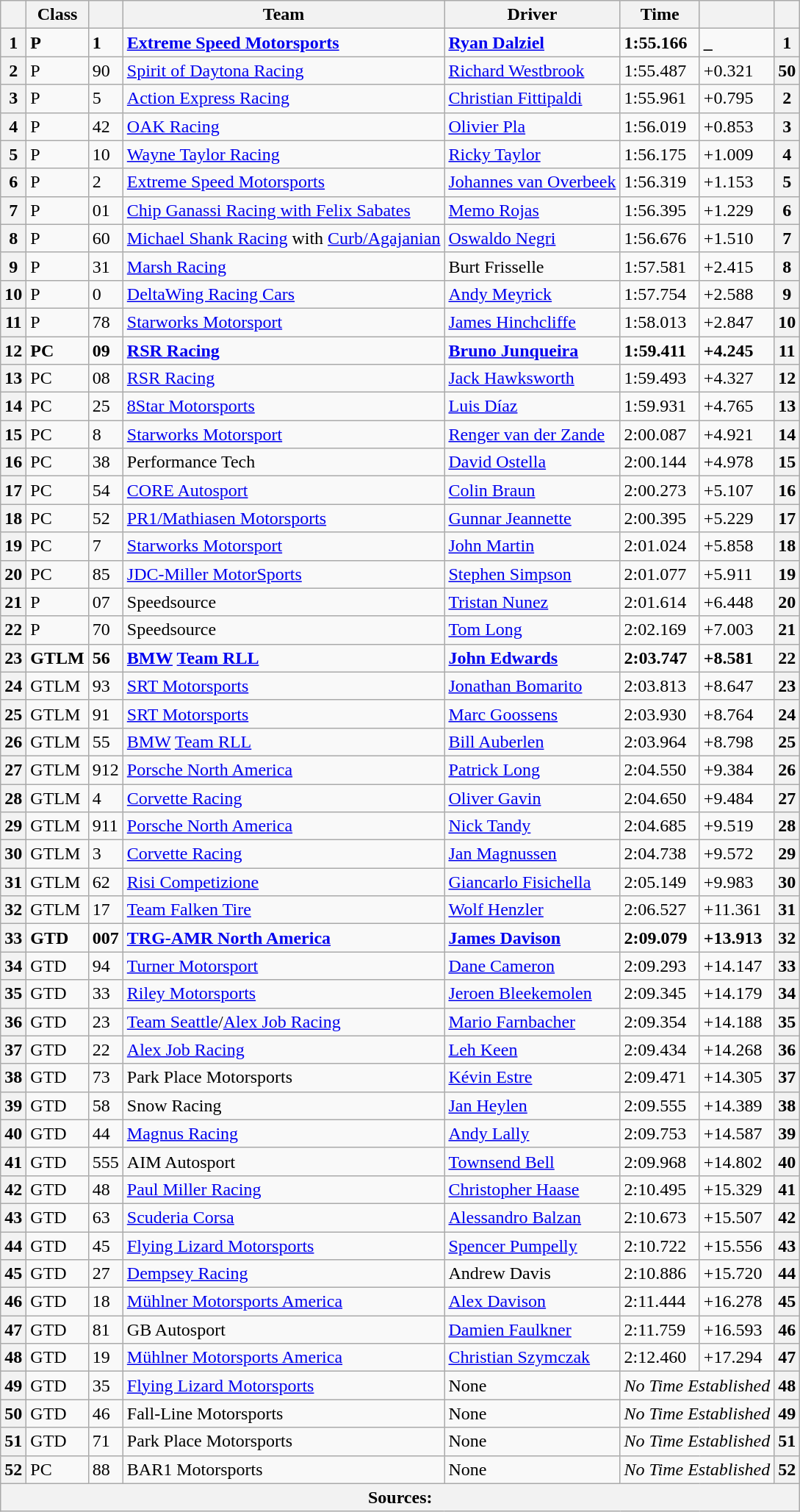<table class="wikitable">
<tr>
<th></th>
<th>Class</th>
<th></th>
<th>Team</th>
<th>Driver</th>
<th>Time</th>
<th></th>
<th></th>
</tr>
<tr>
<th>1</th>
<td><strong>P</strong></td>
<td><strong>1</strong></td>
<td><strong> <a href='#'>Extreme Speed Motorsports</a></strong></td>
<td><strong> <a href='#'>Ryan Dalziel</a></strong></td>
<td><strong>1:55.166</strong></td>
<td><strong>_</strong></td>
<th>1</th>
</tr>
<tr>
<th>2</th>
<td>P</td>
<td>90</td>
<td> <a href='#'>Spirit of Daytona Racing</a></td>
<td> <a href='#'>Richard Westbrook</a></td>
<td>1:55.487</td>
<td>+0.321</td>
<th>50</th>
</tr>
<tr>
<th>3</th>
<td>P</td>
<td>5</td>
<td> <a href='#'>Action Express Racing</a></td>
<td> <a href='#'>Christian Fittipaldi</a></td>
<td>1:55.961</td>
<td>+0.795</td>
<th>2</th>
</tr>
<tr>
<th>4</th>
<td>P</td>
<td>42</td>
<td> <a href='#'>OAK Racing</a></td>
<td> <a href='#'>Olivier Pla</a></td>
<td>1:56.019</td>
<td>+0.853</td>
<th>3</th>
</tr>
<tr>
<th>5</th>
<td>P</td>
<td>10</td>
<td> <a href='#'>Wayne Taylor Racing</a></td>
<td> <a href='#'>Ricky Taylor</a></td>
<td>1:56.175</td>
<td>+1.009</td>
<th>4</th>
</tr>
<tr>
<th>6</th>
<td>P</td>
<td>2</td>
<td> <a href='#'>Extreme Speed Motorsports</a></td>
<td> <a href='#'>Johannes van Overbeek</a></td>
<td>1:56.319</td>
<td>+1.153</td>
<th>5</th>
</tr>
<tr>
<th>7</th>
<td>P</td>
<td>01</td>
<td> <a href='#'>Chip Ganassi Racing with Felix Sabates</a></td>
<td> <a href='#'>Memo Rojas</a></td>
<td>1:56.395</td>
<td>+1.229</td>
<th>6</th>
</tr>
<tr>
<th>8</th>
<td>P</td>
<td>60</td>
<td> <a href='#'>Michael Shank Racing</a> with <a href='#'>Curb/Agajanian</a></td>
<td> <a href='#'>Oswaldo Negri</a></td>
<td>1:56.676</td>
<td>+1.510</td>
<th>7</th>
</tr>
<tr>
<th>9</th>
<td>P</td>
<td>31</td>
<td> <a href='#'>Marsh Racing</a></td>
<td> Burt Frisselle</td>
<td>1:57.581</td>
<td>+2.415</td>
<th>8</th>
</tr>
<tr>
<th>10</th>
<td>P</td>
<td>0</td>
<td> <a href='#'>DeltaWing Racing Cars</a></td>
<td> <a href='#'>Andy Meyrick</a></td>
<td>1:57.754</td>
<td>+2.588</td>
<th>9</th>
</tr>
<tr>
<th>11</th>
<td>P</td>
<td>78</td>
<td> <a href='#'>Starworks Motorsport</a></td>
<td> <a href='#'>James Hinchcliffe</a></td>
<td>1:58.013</td>
<td>+2.847</td>
<th>10</th>
</tr>
<tr>
<th>12</th>
<td><strong>PC</strong></td>
<td><strong>09</strong></td>
<td><strong> <a href='#'>RSR Racing</a></strong></td>
<td><strong> <a href='#'>Bruno Junqueira</a></strong></td>
<td><strong>1:59.411</strong></td>
<td><strong>+4.245</strong></td>
<th>11</th>
</tr>
<tr>
<th>13</th>
<td>PC</td>
<td>08</td>
<td> <a href='#'>RSR Racing</a></td>
<td> <a href='#'>Jack Hawksworth</a></td>
<td>1:59.493</td>
<td>+4.327</td>
<th>12</th>
</tr>
<tr>
<th>14</th>
<td>PC</td>
<td>25</td>
<td> <a href='#'>8Star Motorsports</a></td>
<td> <a href='#'>Luis Díaz</a></td>
<td>1:59.931</td>
<td>+4.765</td>
<th>13</th>
</tr>
<tr>
<th>15</th>
<td>PC</td>
<td>8</td>
<td> <a href='#'>Starworks Motorsport</a></td>
<td> <a href='#'>Renger van der Zande</a></td>
<td>2:00.087</td>
<td>+4.921</td>
<th>14</th>
</tr>
<tr>
<th>16</th>
<td>PC</td>
<td>38</td>
<td> Performance Tech</td>
<td> <a href='#'>David Ostella</a></td>
<td>2:00.144</td>
<td>+4.978</td>
<th>15</th>
</tr>
<tr>
<th>17</th>
<td>PC</td>
<td>54</td>
<td> <a href='#'>CORE Autosport</a></td>
<td> <a href='#'>Colin Braun</a></td>
<td>2:00.273</td>
<td>+5.107</td>
<th>16</th>
</tr>
<tr>
<th>18</th>
<td>PC</td>
<td>52</td>
<td> <a href='#'>PR1/Mathiasen Motorsports</a></td>
<td> <a href='#'>Gunnar Jeannette</a></td>
<td>2:00.395</td>
<td>+5.229</td>
<th>17</th>
</tr>
<tr>
<th>19</th>
<td>PC</td>
<td>7</td>
<td> <a href='#'>Starworks Motorsport</a></td>
<td> <a href='#'>John Martin</a></td>
<td>2:01.024</td>
<td>+5.858</td>
<th>18</th>
</tr>
<tr>
<th>20</th>
<td>PC</td>
<td>85</td>
<td> <a href='#'>JDC-Miller MotorSports</a></td>
<td> <a href='#'>Stephen Simpson</a></td>
<td>2:01.077</td>
<td>+5.911</td>
<th>19</th>
</tr>
<tr>
<th>21</th>
<td>P</td>
<td>07</td>
<td> Speedsource</td>
<td> <a href='#'>Tristan Nunez</a></td>
<td>2:01.614</td>
<td>+6.448</td>
<th>20</th>
</tr>
<tr>
<th>22</th>
<td>P</td>
<td>70</td>
<td> Speedsource</td>
<td> <a href='#'>Tom Long</a></td>
<td>2:02.169</td>
<td>+7.003</td>
<th>21</th>
</tr>
<tr>
<th>23</th>
<td><strong>GTLM</strong></td>
<td><strong>56</strong></td>
<td><strong> <a href='#'>BMW</a> <a href='#'>Team RLL</a></strong></td>
<td><strong> <a href='#'>John Edwards</a></strong></td>
<td><strong>2:03.747</strong></td>
<td><strong>+8.581</strong></td>
<th>22</th>
</tr>
<tr>
<th>24</th>
<td>GTLM</td>
<td>93</td>
<td> <a href='#'>SRT Motorsports</a></td>
<td> <a href='#'>Jonathan Bomarito</a></td>
<td>2:03.813</td>
<td>+8.647</td>
<th>23</th>
</tr>
<tr>
<th>25</th>
<td>GTLM</td>
<td>91</td>
<td> <a href='#'>SRT Motorsports</a></td>
<td> <a href='#'>Marc Goossens</a></td>
<td>2:03.930</td>
<td>+8.764</td>
<th>24</th>
</tr>
<tr>
<th>26</th>
<td>GTLM</td>
<td>55</td>
<td> <a href='#'>BMW</a> <a href='#'>Team RLL</a></td>
<td> <a href='#'>Bill Auberlen</a></td>
<td>2:03.964</td>
<td>+8.798</td>
<th>25</th>
</tr>
<tr>
<th>27</th>
<td>GTLM</td>
<td>912</td>
<td> <a href='#'>Porsche North America</a></td>
<td> <a href='#'>Patrick Long</a></td>
<td>2:04.550</td>
<td>+9.384</td>
<th>26</th>
</tr>
<tr>
<th>28</th>
<td>GTLM</td>
<td>4</td>
<td> <a href='#'>Corvette Racing</a></td>
<td> <a href='#'>Oliver Gavin</a></td>
<td>2:04.650</td>
<td>+9.484</td>
<th>27</th>
</tr>
<tr>
<th>29</th>
<td>GTLM</td>
<td>911</td>
<td> <a href='#'>Porsche North America</a></td>
<td> <a href='#'>Nick Tandy</a></td>
<td>2:04.685</td>
<td>+9.519</td>
<th>28</th>
</tr>
<tr>
<th>30</th>
<td>GTLM</td>
<td>3</td>
<td> <a href='#'>Corvette Racing</a></td>
<td> <a href='#'>Jan Magnussen</a></td>
<td>2:04.738</td>
<td>+9.572</td>
<th>29</th>
</tr>
<tr>
<th>31</th>
<td>GTLM</td>
<td>62</td>
<td> <a href='#'>Risi Competizione</a></td>
<td> <a href='#'>Giancarlo Fisichella</a></td>
<td>2:05.149</td>
<td>+9.983</td>
<th>30</th>
</tr>
<tr>
<th>32</th>
<td>GTLM</td>
<td>17</td>
<td> <a href='#'>Team Falken Tire</a></td>
<td> <a href='#'>Wolf Henzler</a></td>
<td>2:06.527</td>
<td>+11.361</td>
<th>31</th>
</tr>
<tr>
<th>33</th>
<td><strong>GTD</strong></td>
<td><strong>007</strong></td>
<td><strong> <a href='#'>TRG-AMR North America</a></strong></td>
<td><strong> <a href='#'>James Davison</a></strong></td>
<td><strong>2:09.079</strong></td>
<td><strong>+13.913</strong></td>
<th>32</th>
</tr>
<tr>
<th>34</th>
<td>GTD</td>
<td>94</td>
<td> <a href='#'>Turner Motorsport</a></td>
<td> <a href='#'>Dane Cameron</a></td>
<td>2:09.293</td>
<td>+14.147</td>
<th>33</th>
</tr>
<tr>
<th>35</th>
<td>GTD</td>
<td>33</td>
<td> <a href='#'>Riley Motorsports</a></td>
<td> <a href='#'>Jeroen Bleekemolen</a></td>
<td>2:09.345</td>
<td>+14.179</td>
<th>34</th>
</tr>
<tr>
<th>36</th>
<td>GTD</td>
<td>23</td>
<td> <a href='#'>Team Seattle</a>/<a href='#'>Alex Job Racing</a></td>
<td> <a href='#'>Mario Farnbacher</a></td>
<td>2:09.354</td>
<td>+14.188</td>
<th>35</th>
</tr>
<tr>
<th>37</th>
<td>GTD</td>
<td>22</td>
<td> <a href='#'>Alex Job Racing</a></td>
<td> <a href='#'>Leh Keen</a></td>
<td>2:09.434</td>
<td>+14.268</td>
<th>36</th>
</tr>
<tr>
<th>38</th>
<td>GTD</td>
<td>73</td>
<td> Park Place Motorsports</td>
<td> <a href='#'>Kévin Estre</a></td>
<td>2:09.471</td>
<td>+14.305</td>
<th>37</th>
</tr>
<tr>
<th>39</th>
<td>GTD</td>
<td>58</td>
<td> Snow Racing</td>
<td> <a href='#'>Jan Heylen</a></td>
<td>2:09.555</td>
<td>+14.389</td>
<th>38</th>
</tr>
<tr>
<th>40</th>
<td>GTD</td>
<td>44</td>
<td> <a href='#'>Magnus Racing</a></td>
<td> <a href='#'>Andy Lally</a></td>
<td>2:09.753</td>
<td>+14.587</td>
<th>39</th>
</tr>
<tr>
<th>41</th>
<td>GTD</td>
<td>555</td>
<td> AIM Autosport</td>
<td> <a href='#'>Townsend Bell</a></td>
<td>2:09.968</td>
<td>+14.802</td>
<th>40</th>
</tr>
<tr>
<th>42</th>
<td>GTD</td>
<td>48</td>
<td> <a href='#'>Paul Miller Racing</a></td>
<td> <a href='#'>Christopher Haase</a></td>
<td>2:10.495</td>
<td>+15.329</td>
<th>41</th>
</tr>
<tr>
<th>43</th>
<td>GTD</td>
<td>63</td>
<td> <a href='#'>Scuderia Corsa</a></td>
<td> <a href='#'>Alessandro Balzan</a></td>
<td>2:10.673</td>
<td>+15.507</td>
<th>42</th>
</tr>
<tr>
<th>44</th>
<td>GTD</td>
<td>45</td>
<td> <a href='#'>Flying Lizard Motorsports</a></td>
<td> <a href='#'>Spencer Pumpelly</a></td>
<td>2:10.722</td>
<td>+15.556</td>
<th>43</th>
</tr>
<tr>
<th>45</th>
<td>GTD</td>
<td>27</td>
<td> <a href='#'>Dempsey Racing</a></td>
<td> Andrew Davis</td>
<td>2:10.886</td>
<td>+15.720</td>
<th>44</th>
</tr>
<tr>
<th>46</th>
<td>GTD</td>
<td>18</td>
<td> <a href='#'>Mühlner Motorsports America</a></td>
<td> <a href='#'>Alex Davison</a></td>
<td>2:11.444</td>
<td>+16.278</td>
<th>45</th>
</tr>
<tr>
<th>47</th>
<td>GTD</td>
<td>81</td>
<td> GB Autosport</td>
<td> <a href='#'>Damien Faulkner</a></td>
<td>2:11.759</td>
<td>+16.593</td>
<th>46</th>
</tr>
<tr>
<th>48</th>
<td>GTD</td>
<td>19</td>
<td> <a href='#'>Mühlner Motorsports America</a></td>
<td> <a href='#'>Christian Szymczak</a></td>
<td>2:12.460</td>
<td>+17.294</td>
<th>47</th>
</tr>
<tr>
<th>49</th>
<td>GTD</td>
<td>35</td>
<td> <a href='#'>Flying Lizard Motorsports</a></td>
<td>None</td>
<td colspan="2"><em>No Time Established</em></td>
<th>48</th>
</tr>
<tr>
<th>50</th>
<td>GTD</td>
<td>46</td>
<td> Fall-Line Motorsports</td>
<td>None</td>
<td colspan="2"><em>No Time Established</em></td>
<th>49</th>
</tr>
<tr>
<th>51</th>
<td>GTD</td>
<td>71</td>
<td> Park Place Motorsports</td>
<td>None</td>
<td colspan="2"><em>No Time Established</em></td>
<th>51</th>
</tr>
<tr>
<th>52</th>
<td>PC</td>
<td>88</td>
<td> BAR1 Motorsports</td>
<td>None</td>
<td colspan="2"><em>No Time Established</em></td>
<th>52</th>
</tr>
<tr>
<th colspan="8">Sources:</th>
</tr>
</table>
